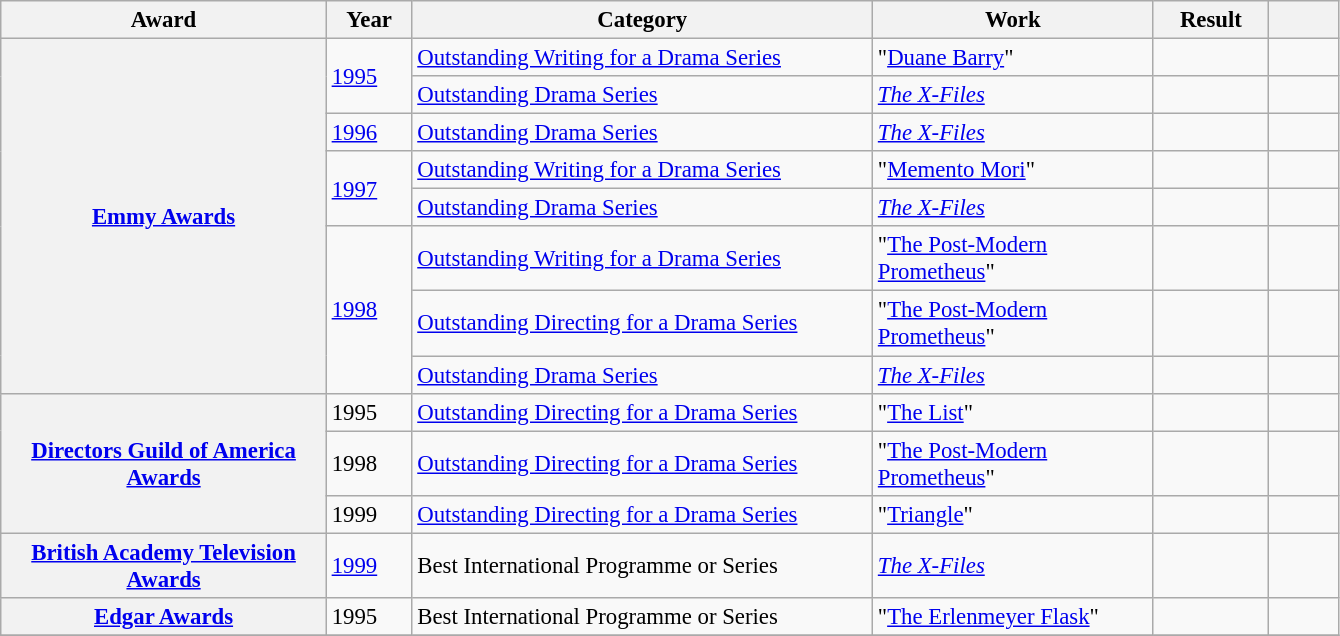<table class="wikitable plainrowheaders" style="font-size: 95%;">
<tr>
<th scope="col"; width=210>Award</th>
<th scope="col"; width=50>Year</th>
<th scope="col"; width=300>Category</th>
<th scope="col"; width=180>Work</th>
<th scope="col"; width=70>Result</th>
<th scope="col"; width=40></th>
</tr>
<tr>
<th scope="row" rowspan=8><a href='#'>Emmy Awards</a></th>
<td rowspan=2><a href='#'>1995</a></td>
<td><a href='#'>Outstanding Writing for a Drama Series</a></td>
<td>"<a href='#'>Duane Barry</a>"</td>
<td></td>
<td><div></div></td>
</tr>
<tr>
<td><a href='#'>Outstanding Drama Series</a></td>
<td><em><a href='#'>The X-Files</a></em></td>
<td></td>
<td><div></div></td>
</tr>
<tr>
<td><a href='#'>1996</a></td>
<td><a href='#'>Outstanding Drama Series</a></td>
<td><em><a href='#'>The X-Files</a></em></td>
<td></td>
<td><div></div></td>
</tr>
<tr>
<td rowspan=2><a href='#'>1997</a></td>
<td><a href='#'>Outstanding Writing for a Drama Series</a></td>
<td>"<a href='#'>Memento Mori</a>"</td>
<td></td>
<td><div></div></td>
</tr>
<tr>
<td><a href='#'>Outstanding Drama Series</a></td>
<td><em><a href='#'>The X-Files</a></em></td>
<td></td>
<td><div></div></td>
</tr>
<tr>
<td rowspan=3><a href='#'>1998</a></td>
<td><a href='#'>Outstanding Writing for a Drama Series</a></td>
<td>"<a href='#'>The Post-Modern Prometheus</a>"</td>
<td></td>
<td><div></div></td>
</tr>
<tr>
<td><a href='#'>Outstanding Directing for a Drama Series</a></td>
<td>"<a href='#'>The Post-Modern Prometheus</a>"</td>
<td></td>
<td><div></div></td>
</tr>
<tr>
<td><a href='#'>Outstanding Drama Series</a></td>
<td><em><a href='#'>The X-Files</a></em></td>
<td></td>
<td><div></div></td>
</tr>
<tr>
<th scope="row" rowspan=3><a href='#'>Directors Guild of America Awards</a></th>
<td>1995</td>
<td><a href='#'>Outstanding Directing for a Drama Series</a></td>
<td>"<a href='#'>The List</a>"</td>
<td></td>
<td><div></div></td>
</tr>
<tr>
<td>1998</td>
<td><a href='#'>Outstanding Directing for a Drama Series</a></td>
<td>"<a href='#'>The Post-Modern Prometheus</a>"</td>
<td></td>
<td><div></div></td>
</tr>
<tr>
<td>1999</td>
<td><a href='#'>Outstanding Directing for a Drama Series</a></td>
<td>"<a href='#'>Triangle</a>"</td>
<td></td>
<td><div></div></td>
</tr>
<tr>
<th scope="row"><a href='#'>British Academy Television Awards</a></th>
<td><a href='#'>1999</a></td>
<td>Best International Programme or Series</td>
<td><em><a href='#'>The X-Files</a></em></td>
<td></td>
<td><div></div></td>
</tr>
<tr>
<th scope="row"><a href='#'>Edgar Awards</a></th>
<td>1995</td>
<td>Best International Programme or Series</td>
<td>"<a href='#'>The Erlenmeyer Flask</a>"</td>
<td></td>
<td><div></div></td>
</tr>
<tr>
</tr>
</table>
